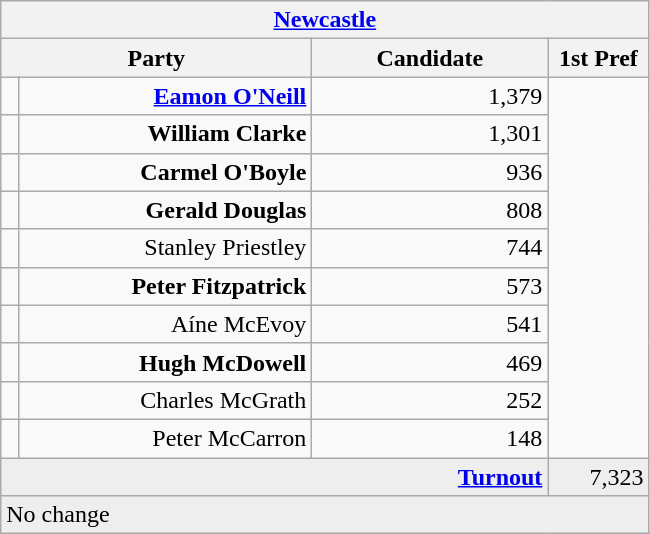<table class="wikitable">
<tr>
<th colspan="4" align="center"><a href='#'>Newcastle</a></th>
</tr>
<tr>
<th colspan="2" align="center" width=200>Party</th>
<th width=150>Candidate</th>
<th width=60>1st Pref</th>
</tr>
<tr>
<td></td>
<td align="right"><strong><a href='#'>Eamon O'Neill</a></strong></td>
<td align="right">1,379</td>
</tr>
<tr>
<td></td>
<td align="right"><strong>William Clarke</strong></td>
<td align="right">1,301</td>
</tr>
<tr>
<td></td>
<td align="right"><strong>Carmel O'Boyle</strong></td>
<td align="right">936</td>
</tr>
<tr>
<td></td>
<td align="right"><strong>Gerald Douglas</strong></td>
<td align="right">808</td>
</tr>
<tr>
<td></td>
<td align="right">Stanley Priestley</td>
<td align="right">744</td>
</tr>
<tr>
<td></td>
<td align="right"><strong>Peter Fitzpatrick</strong></td>
<td align="right">573</td>
</tr>
<tr>
<td></td>
<td align="right">Aíne McEvoy</td>
<td align="right">541</td>
</tr>
<tr>
<td></td>
<td align="right"><strong>Hugh McDowell</strong></td>
<td align="right">469</td>
</tr>
<tr>
<td></td>
<td align="right">Charles McGrath</td>
<td align="right">252</td>
</tr>
<tr>
<td></td>
<td align="right">Peter McCarron</td>
<td align="right">148</td>
</tr>
<tr bgcolor="EEEEEE">
<td colspan=3 align="right"><strong><a href='#'>Turnout</a></strong></td>
<td align="right">7,323</td>
</tr>
<tr>
<td colspan=4 bgcolor="EEEEEE">No change</td>
</tr>
</table>
